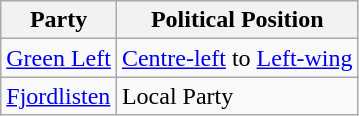<table class="wikitable mw-collapsible mw-collapsed">
<tr>
<th>Party</th>
<th>Political Position</th>
</tr>
<tr>
<td><a href='#'>Green Left</a></td>
<td><a href='#'>Centre-left</a> to <a href='#'>Left-wing</a></td>
</tr>
<tr>
<td><a href='#'>Fjordlisten</a></td>
<td>Local Party</td>
</tr>
</table>
